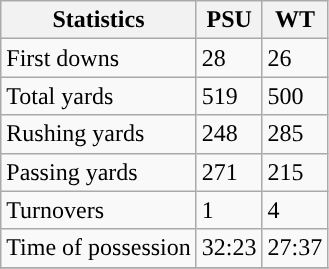<table class="wikitable" style="float: left;">
<tr>
<th>Statistics</th>
<th>PSU</th>
<th>WT</th>
</tr>
<tr>
<td>First downs</td>
<td>28</td>
<td>26</td>
</tr>
<tr>
<td>Total yards</td>
<td>519</td>
<td>500</td>
</tr>
<tr>
<td>Rushing yards</td>
<td>248</td>
<td>285</td>
</tr>
<tr>
<td>Passing yards</td>
<td>271</td>
<td>215</td>
</tr>
<tr>
<td>Turnovers</td>
<td>1</td>
<td>4</td>
</tr>
<tr>
<td>Time of possession</td>
<td>32:23</td>
<td>27:37</td>
</tr>
<tr>
</tr>
</table>
